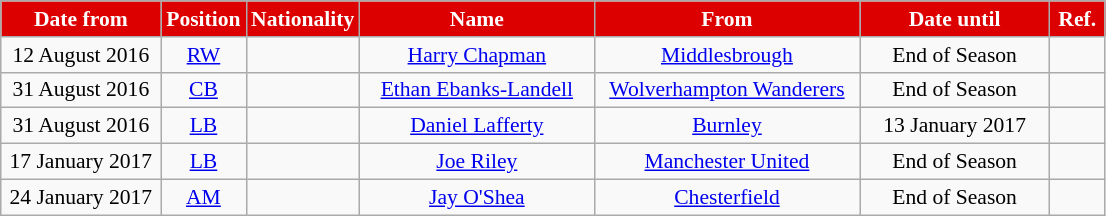<table class="wikitable"  style="text-align:center; font-size:90%; ">
<tr>
<th style="background:#DD0000; color:white; width:100px;">Date from</th>
<th style="background:#DD0000; color:white; width:50px;">Position</th>
<th style="background:#DD0000; color:white; width:50px;">Nationality</th>
<th style="background:#DD0000; color:white; width:150px;">Name</th>
<th style="background:#DD0000; color:white; width:170px;">From</th>
<th style="background:#DD0000; color:white; width:120px;">Date until</th>
<th style="background:#DD0000; color:white; width:30px;">Ref.</th>
</tr>
<tr>
<td>12 August 2016</td>
<td><a href='#'>RW</a></td>
<td></td>
<td><a href='#'>Harry Chapman</a></td>
<td><a href='#'>Middlesbrough</a></td>
<td>End of Season</td>
<td></td>
</tr>
<tr>
<td>31 August 2016</td>
<td><a href='#'>CB</a></td>
<td></td>
<td><a href='#'>Ethan Ebanks-Landell</a></td>
<td><a href='#'>Wolverhampton Wanderers</a></td>
<td>End of Season</td>
<td></td>
</tr>
<tr>
<td>31 August 2016</td>
<td><a href='#'>LB</a></td>
<td></td>
<td><a href='#'>Daniel Lafferty</a></td>
<td><a href='#'>Burnley</a></td>
<td>13 January 2017 </td>
<td></td>
</tr>
<tr>
<td>17 January 2017</td>
<td><a href='#'>LB</a></td>
<td></td>
<td><a href='#'>Joe Riley</a></td>
<td><a href='#'>Manchester United</a></td>
<td>End of Season</td>
<td></td>
</tr>
<tr>
<td>24 January 2017</td>
<td><a href='#'>AM</a></td>
<td></td>
<td><a href='#'>Jay O'Shea</a></td>
<td><a href='#'>Chesterfield</a></td>
<td>End of Season</td>
<td></td>
</tr>
</table>
